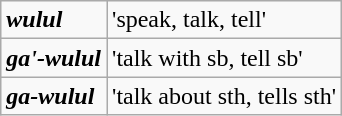<table class="wikitable">
<tr>
<td><strong><em>wulul</em></strong></td>
<td>'speak, talk, tell'</td>
</tr>
<tr>
<td><strong><em>ga'-wulul</em></strong></td>
<td>'talk with sb, tell sb'</td>
</tr>
<tr>
<td><strong><em>ga-wulul</em></strong></td>
<td>'talk about sth, tells sth'</td>
</tr>
</table>
